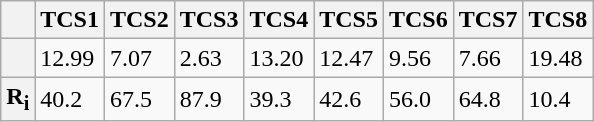<table class="wikitable">
<tr>
<th></th>
<th>TCS1</th>
<th>TCS2</th>
<th>TCS3</th>
<th>TCS4</th>
<th>TCS5</th>
<th>TCS6</th>
<th>TCS7</th>
<th>TCS8</th>
</tr>
<tr>
<th></th>
<td>12.99</td>
<td>7.07</td>
<td>2.63</td>
<td>13.20</td>
<td>12.47</td>
<td>9.56</td>
<td>7.66</td>
<td>19.48</td>
</tr>
<tr>
<th>R<sub>i</sub></th>
<td>40.2</td>
<td>67.5</td>
<td>87.9</td>
<td>39.3</td>
<td>42.6</td>
<td>56.0</td>
<td>64.8</td>
<td>10.4</td>
</tr>
</table>
